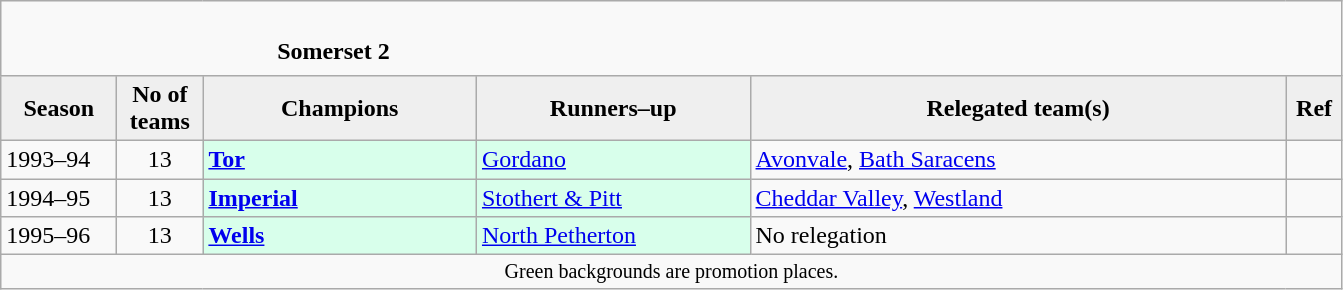<table class="wikitable" style="text-align: left;">
<tr>
<td colspan="11" cellpadding="0" cellspacing="0"><br><table border="0" style="width:100%;" cellpadding="0" cellspacing="0">
<tr>
<td style="width:20%; border:0;"></td>
<td style="border:0;"><strong>Somerset 2</strong></td>
<td style="width:20%; border:0;"></td>
</tr>
</table>
</td>
</tr>
<tr>
<th style="background:#efefef; width:70px;">Season</th>
<th style="background:#efefef; width:50px;">No of teams</th>
<th style="background:#efefef; width:175px;">Champions</th>
<th style="background:#efefef; width:175px;">Runners–up</th>
<th style="background:#efefef; width:350px;">Relegated team(s)</th>
<th style="background:#efefef; width:30px;">Ref</th>
</tr>
<tr align=left>
<td>1993–94</td>
<td style="text-align: center;">13</td>
<td style="background:#d8ffeb;"><strong><a href='#'>Tor</a></strong></td>
<td style="background:#d8ffeb;"><a href='#'>Gordano</a></td>
<td><a href='#'>Avonvale</a>, <a href='#'>Bath Saracens</a></td>
<td></td>
</tr>
<tr>
<td>1994–95</td>
<td style="text-align: center;">13</td>
<td style="background:#d8ffeb;"><strong><a href='#'>Imperial</a></strong></td>
<td style="background:#d8ffeb;"><a href='#'>Stothert & Pitt</a></td>
<td><a href='#'>Cheddar Valley</a>, <a href='#'>Westland</a></td>
<td></td>
</tr>
<tr>
<td>1995–96</td>
<td style="text-align: center;">13</td>
<td style="background:#d8ffeb;"><strong><a href='#'>Wells</a></strong></td>
<td style="background:#d8ffeb;"><a href='#'>North Petherton</a></td>
<td>No relegation</td>
<td></td>
</tr>
<tr>
<td colspan="15"  style="border:0; font-size:smaller; text-align:center;">Green backgrounds are promotion places.</td>
</tr>
</table>
